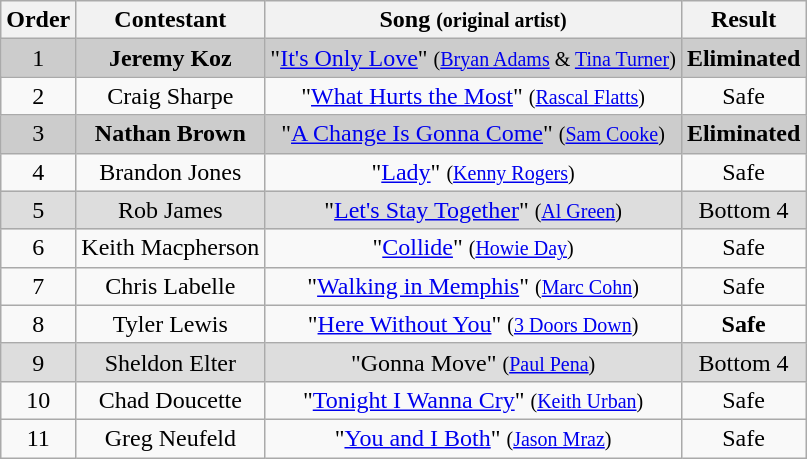<table class="wikitable plainrowheaders" style="text-align:center;">
<tr>
<th>Order</th>
<th>Contestant</th>
<th>Song <small>(original artist)</small></th>
<th>Result</th>
</tr>
<tr style="background:#ccc;">
<td>1</td>
<td><strong>Jeremy Koz</strong></td>
<td>"<a href='#'>It's Only Love</a>" <small>(<a href='#'>Bryan Adams</a> & <a href='#'>Tina Turner</a>)</small></td>
<td><strong>Eliminated</strong></td>
</tr>
<tr>
<td>2</td>
<td>Craig Sharpe</td>
<td>"<a href='#'>What Hurts the Most</a>" <small>(<a href='#'>Rascal Flatts</a>)</small></td>
<td>Safe</td>
</tr>
<tr style="background:#ccc;">
<td>3</td>
<td><strong>Nathan Brown</strong></td>
<td>"<a href='#'>A Change Is Gonna Come</a>" <small>(<a href='#'>Sam Cooke</a>)</small></td>
<td><strong>Eliminated</strong></td>
</tr>
<tr>
<td>4</td>
<td>Brandon Jones</td>
<td>"<a href='#'>Lady</a>" <small>(<a href='#'>Kenny Rogers</a>)</small></td>
<td>Safe</td>
</tr>
<tr style="background:#ddd;">
<td>5</td>
<td>Rob James</td>
<td>"<a href='#'>Let's Stay Together</a>" <small>(<a href='#'>Al Green</a>)</small></td>
<td>Bottom 4</td>
</tr>
<tr>
<td>6</td>
<td>Keith Macpherson</td>
<td>"<a href='#'>Collide</a>" <small>(<a href='#'>Howie Day</a>)</small></td>
<td>Safe</td>
</tr>
<tr>
<td>7</td>
<td>Chris Labelle</td>
<td>"<a href='#'>Walking in Memphis</a>" <small>(<a href='#'>Marc Cohn</a>)</small></td>
<td>Safe</td>
</tr>
<tr>
<td>8</td>
<td>Tyler Lewis</td>
<td>"<a href='#'>Here Without You</a>" <small>(<a href='#'>3 Doors Down</a>)</small></td>
<td><strong>Safe</strong></td>
</tr>
<tr style="background:#ddd;">
<td>9</td>
<td>Sheldon Elter</td>
<td>"Gonna Move" <small>(<a href='#'>Paul Pena</a>)</small></td>
<td>Bottom 4</td>
</tr>
<tr>
<td>10</td>
<td>Chad Doucette</td>
<td>"<a href='#'>Tonight I Wanna Cry</a>" <small>(<a href='#'>Keith Urban</a>)</small></td>
<td>Safe</td>
</tr>
<tr>
<td>11</td>
<td>Greg Neufeld</td>
<td>"<a href='#'>You and I Both</a>" <small>(<a href='#'>Jason Mraz</a>)</small></td>
<td>Safe</td>
</tr>
</table>
